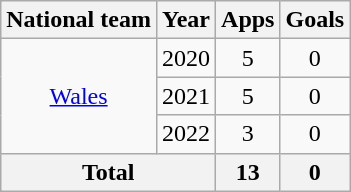<table class=wikitable style=text-align:center>
<tr>
<th>National team</th>
<th>Year</th>
<th>Apps</th>
<th>Goals</th>
</tr>
<tr>
<td rowspan=3><a href='#'>Wales</a></td>
<td>2020</td>
<td>5</td>
<td>0</td>
</tr>
<tr>
<td>2021</td>
<td>5</td>
<td>0</td>
</tr>
<tr>
<td>2022</td>
<td>3</td>
<td>0</td>
</tr>
<tr>
<th colspan=2>Total</th>
<th>13</th>
<th>0</th>
</tr>
</table>
